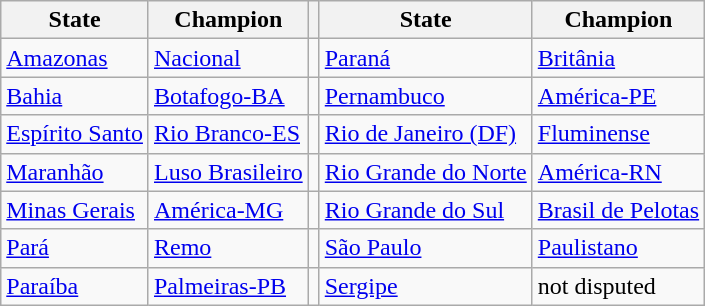<table class="wikitable">
<tr>
<th>State</th>
<th>Champion</th>
<th></th>
<th>State</th>
<th>Champion</th>
</tr>
<tr>
<td><a href='#'>Amazonas</a></td>
<td><a href='#'>Nacional</a></td>
<td></td>
<td><a href='#'>Paraná</a></td>
<td><a href='#'>Britânia</a></td>
</tr>
<tr>
<td><a href='#'>Bahia</a></td>
<td><a href='#'>Botafogo-BA</a></td>
<td></td>
<td><a href='#'>Pernambuco</a></td>
<td><a href='#'>América-PE</a></td>
</tr>
<tr>
<td><a href='#'>Espírito Santo</a></td>
<td><a href='#'>Rio Branco-ES</a></td>
<td></td>
<td><a href='#'>Rio de Janeiro (DF)</a></td>
<td><a href='#'>Fluminense</a></td>
</tr>
<tr>
<td><a href='#'>Maranhão</a></td>
<td><a href='#'>Luso Brasileiro</a></td>
<td></td>
<td><a href='#'>Rio Grande do Norte</a></td>
<td><a href='#'>América-RN</a></td>
</tr>
<tr>
<td><a href='#'>Minas Gerais</a></td>
<td><a href='#'>América-MG</a></td>
<td></td>
<td><a href='#'>Rio Grande do Sul</a></td>
<td><a href='#'>Brasil de Pelotas</a></td>
</tr>
<tr>
<td><a href='#'>Pará</a></td>
<td><a href='#'>Remo</a></td>
<td></td>
<td><a href='#'>São Paulo</a></td>
<td><a href='#'>Paulistano</a></td>
</tr>
<tr>
<td><a href='#'>Paraíba</a></td>
<td><a href='#'>Palmeiras-PB</a></td>
<td></td>
<td><a href='#'>Sergipe</a></td>
<td>not disputed</td>
</tr>
</table>
